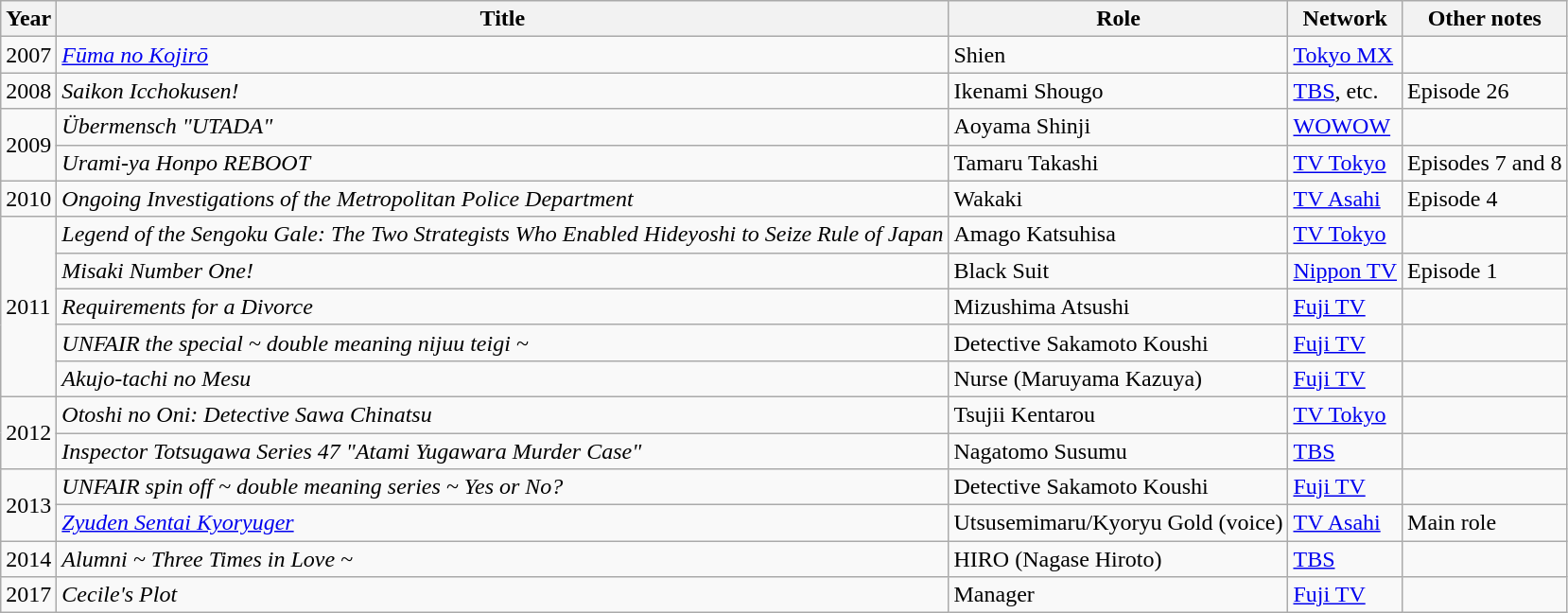<table class="wikitable">
<tr>
<th>Year</th>
<th>Title</th>
<th>Role</th>
<th>Network</th>
<th>Other notes</th>
</tr>
<tr>
<td>2007</td>
<td><em><a href='#'>Fūma no Kojirō</a></em></td>
<td>Shien</td>
<td><a href='#'>Tokyo MX</a></td>
<td></td>
</tr>
<tr>
<td>2008</td>
<td><em>Saikon Icchokusen!</em></td>
<td>Ikenami Shougo</td>
<td><a href='#'>TBS</a>, etc.</td>
<td>Episode 26</td>
</tr>
<tr>
<td rowspan="2">2009</td>
<td><em>Übermensch "UTADA"</em></td>
<td>Aoyama Shinji</td>
<td><a href='#'>WOWOW</a></td>
<td></td>
</tr>
<tr>
<td><em>Urami-ya Honpo REBOOT</em></td>
<td>Tamaru Takashi</td>
<td><a href='#'>TV Tokyo</a></td>
<td>Episodes 7 and 8</td>
</tr>
<tr>
<td>2010</td>
<td><em>Ongoing Investigations of the Metropolitan Police Department</em></td>
<td>Wakaki</td>
<td><a href='#'>TV Asahi</a></td>
<td>Episode 4</td>
</tr>
<tr>
<td rowspan="5">2011</td>
<td><em> Legend of the Sengoku Gale: The Two Strategists Who Enabled Hideyoshi to Seize Rule of Japan</em></td>
<td>Amago Katsuhisa</td>
<td><a href='#'>TV Tokyo</a></td>
<td></td>
</tr>
<tr>
<td><em>Misaki Number One!</em></td>
<td>Black Suit</td>
<td><a href='#'>Nippon TV</a></td>
<td>Episode 1</td>
</tr>
<tr>
<td><em> Requirements for a Divorce</em></td>
<td>Mizushima Atsushi</td>
<td><a href='#'>Fuji TV</a></td>
<td></td>
</tr>
<tr>
<td><em>UNFAIR the special ~ double meaning nijuu teigi ~</em></td>
<td>Detective Sakamoto Koushi</td>
<td><a href='#'>Fuji TV</a></td>
<td></td>
</tr>
<tr>
<td><em>Akujo-tachi no Mesu</em></td>
<td>Nurse (Maruyama Kazuya)</td>
<td><a href='#'>Fuji TV</a></td>
<td></td>
</tr>
<tr>
<td rowspan="2">2012</td>
<td><em>Otoshi no Oni: Detective Sawa Chinatsu</em></td>
<td>Tsujii Kentarou</td>
<td><a href='#'>TV Tokyo</a></td>
<td></td>
</tr>
<tr>
<td><em>Inspector Totsugawa Series 47 "Atami Yugawara Murder Case"</em></td>
<td>Nagatomo Susumu</td>
<td><a href='#'>TBS</a></td>
<td></td>
</tr>
<tr>
<td rowspan="2">2013</td>
<td><em>UNFAIR spin off ~ double meaning series ~ Yes or No?</em></td>
<td>Detective Sakamoto Koushi</td>
<td><a href='#'>Fuji TV</a></td>
<td></td>
</tr>
<tr>
<td><em><a href='#'>Zyuden Sentai Kyoryuger</a></em></td>
<td>Utsusemimaru/Kyoryu Gold (voice)</td>
<td><a href='#'>TV Asahi</a></td>
<td>Main role</td>
</tr>
<tr>
<td>2014</td>
<td><em>Alumni ~ Three Times in Love ~</em></td>
<td>HIRO (Nagase Hiroto)</td>
<td><a href='#'>TBS</a></td>
<td></td>
</tr>
<tr>
<td>2017</td>
<td><em>Cecile's Plot</em></td>
<td>Manager</td>
<td><a href='#'>Fuji TV</a></td>
<td></td>
</tr>
</table>
